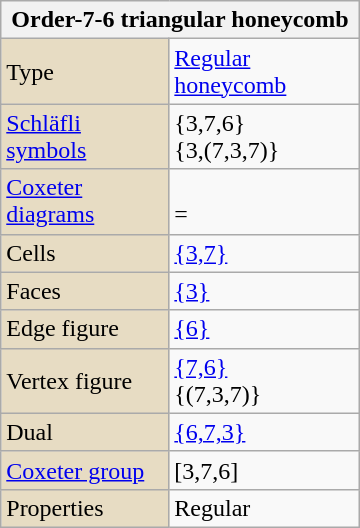<table class="wikitable" align="right" style="margin-left:10px" width=240>
<tr>
<th bgcolor=#e7dcc3 colspan=2>Order-7-6 triangular honeycomb</th>
</tr>
<tr>
<td bgcolor=#e7dcc3>Type</td>
<td><a href='#'>Regular honeycomb</a></td>
</tr>
<tr>
<td bgcolor=#e7dcc3><a href='#'>Schläfli symbols</a></td>
<td>{3,7,6}<br>{3,(7,3,7)}</td>
</tr>
<tr>
<td bgcolor=#e7dcc3><a href='#'>Coxeter diagrams</a></td>
<td><br> = </td>
</tr>
<tr>
<td bgcolor=#e7dcc3>Cells</td>
<td><a href='#'>{3,7}</a> </td>
</tr>
<tr>
<td bgcolor=#e7dcc3>Faces</td>
<td><a href='#'>{3}</a></td>
</tr>
<tr>
<td bgcolor=#e7dcc3>Edge figure</td>
<td><a href='#'>{6}</a></td>
</tr>
<tr>
<td bgcolor=#e7dcc3>Vertex figure</td>
<td><a href='#'>{7,6}</a> <br>{(7,3,7)} </td>
</tr>
<tr>
<td bgcolor=#e7dcc3>Dual</td>
<td><a href='#'>{6,7,3}</a></td>
</tr>
<tr>
<td bgcolor=#e7dcc3><a href='#'>Coxeter group</a></td>
<td>[3,7,6]</td>
</tr>
<tr>
<td bgcolor=#e7dcc3>Properties</td>
<td>Regular</td>
</tr>
</table>
